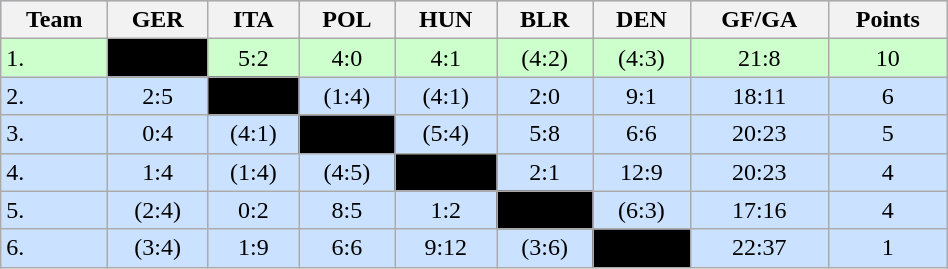<table class="wikitable" bgcolor="#EFEFFF" width="50%">
<tr bgcolor="#BCD2EE">
<th>Team</th>
<th>GER</th>
<th>ITA</th>
<th>POL</th>
<th>HUN</th>
<th>BLR</th>
<th>DEN</th>
<th>GF/GA</th>
<th>Points</th>
</tr>
<tr bgcolor="#ccffcc" align="center">
<td align="left">1. </td>
<td style="background:#000000;"></td>
<td>5:2</td>
<td>4:0</td>
<td>4:1</td>
<td>(4:2)</td>
<td>(4:3)</td>
<td>21:8</td>
<td>10</td>
</tr>
<tr bgcolor="#CAE1FF" align="center">
<td align="left">2. </td>
<td>2:5</td>
<td style="background:#000000;"></td>
<td>(1:4)</td>
<td>(4:1)</td>
<td>2:0</td>
<td>9:1</td>
<td>18:11</td>
<td>6</td>
</tr>
<tr bgcolor="#CAE1FF" align="center">
<td align="left">3. </td>
<td>0:4</td>
<td>(4:1)</td>
<td style="background:#000000;"></td>
<td>(5:4)</td>
<td>5:8</td>
<td>6:6</td>
<td>20:23</td>
<td>5</td>
</tr>
<tr bgcolor="#CAE1FF" align="center">
<td align="left">4. </td>
<td>1:4</td>
<td>(1:4)</td>
<td>(4:5)</td>
<td style="background:#000000;"></td>
<td>2:1</td>
<td>12:9</td>
<td>20:23</td>
<td>4</td>
</tr>
<tr bgcolor="#CAE1FF" align="center">
<td align="left">5. </td>
<td>(2:4)</td>
<td>0:2</td>
<td>8:5</td>
<td>1:2</td>
<td style="background:#000000;"></td>
<td>(6:3)</td>
<td>17:16</td>
<td>4</td>
</tr>
<tr bgcolor="#CAE1FF" align="center">
<td align="left">6. </td>
<td>(3:4)</td>
<td>1:9</td>
<td>6:6</td>
<td>9:12</td>
<td>(3:6)</td>
<td style="background:#000000;"></td>
<td>22:37</td>
<td>1</td>
</tr>
</table>
